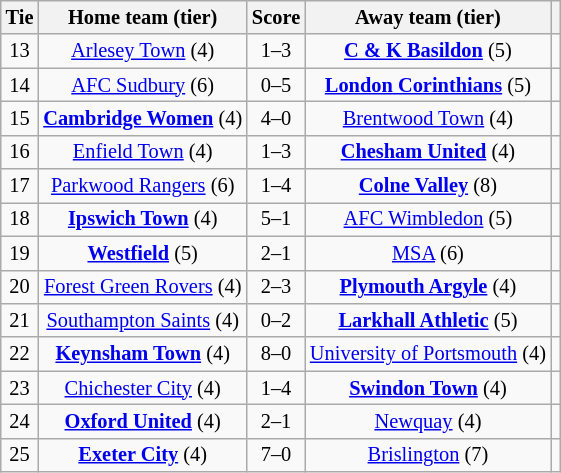<table class="wikitable" style="text-align:center; font-size:85%">
<tr>
<th>Tie</th>
<th>Home team (tier)</th>
<th>Score</th>
<th>Away team (tier)</th>
<th></th>
</tr>
<tr>
<td>13</td>
<td><a href='#'>Arlesey Town</a> (4)</td>
<td>1–3</td>
<td><strong><a href='#'>C & K Basildon</a></strong> (5)</td>
<td></td>
</tr>
<tr>
<td>14</td>
<td><a href='#'>AFC Sudbury</a> (6)</td>
<td>0–5</td>
<td><strong><a href='#'>London Corinthians</a></strong> (5)</td>
<td></td>
</tr>
<tr>
<td>15</td>
<td><strong><a href='#'>Cambridge Women</a></strong> (4)</td>
<td>4–0</td>
<td><a href='#'>Brentwood Town</a> (4)</td>
<td></td>
</tr>
<tr>
<td>16</td>
<td><a href='#'>Enfield Town</a> (4)</td>
<td>1–3</td>
<td><strong><a href='#'>Chesham United</a></strong> (4)</td>
<td></td>
</tr>
<tr>
<td>17</td>
<td><a href='#'>Parkwood Rangers</a> (6)</td>
<td>1–4</td>
<td><strong><a href='#'>Colne Valley</a></strong> (8)</td>
<td></td>
</tr>
<tr>
<td>18</td>
<td><strong><a href='#'>Ipswich Town</a></strong> (4)</td>
<td>5–1</td>
<td><a href='#'>AFC Wimbledon</a> (5)</td>
<td></td>
</tr>
<tr>
<td>19</td>
<td><strong><a href='#'>Westfield</a></strong> (5)</td>
<td>2–1</td>
<td><a href='#'>MSA</a> (6)</td>
<td></td>
</tr>
<tr>
<td>20</td>
<td><a href='#'>Forest Green Rovers</a> (4)</td>
<td>2–3 </td>
<td><strong><a href='#'>Plymouth Argyle</a></strong> (4)</td>
<td></td>
</tr>
<tr>
<td>21</td>
<td><a href='#'>Southampton Saints</a> (4)</td>
<td>0–2 </td>
<td><strong><a href='#'>Larkhall Athletic</a></strong> (5)</td>
<td></td>
</tr>
<tr>
<td>22</td>
<td><strong><a href='#'>Keynsham Town</a></strong> (4)</td>
<td>8–0</td>
<td><a href='#'>University of Portsmouth</a> (4)</td>
<td></td>
</tr>
<tr>
<td>23</td>
<td><a href='#'>Chichester City</a> (4)</td>
<td>1–4</td>
<td><strong><a href='#'>Swindon Town</a></strong> (4)</td>
<td></td>
</tr>
<tr>
<td>24</td>
<td><strong><a href='#'>Oxford United</a></strong> (4)</td>
<td>2–1</td>
<td><a href='#'>Newquay</a> (4)</td>
<td></td>
</tr>
<tr>
<td>25</td>
<td><strong><a href='#'>Exeter City</a></strong> (4)</td>
<td>7–0</td>
<td><a href='#'>Brislington</a> (7)</td>
<td></td>
</tr>
</table>
